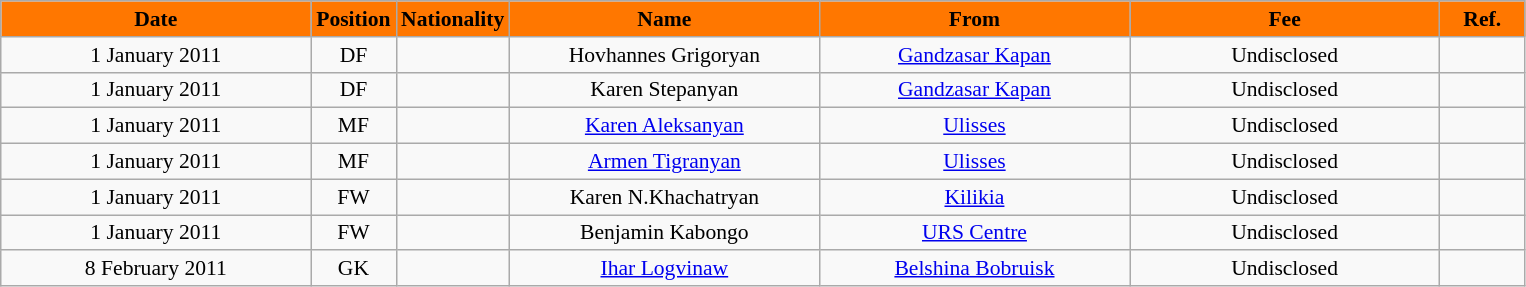<table class="wikitable"  style="text-align:center; font-size:90%; ">
<tr>
<th style="background:#FF7700; color:#000000; width:200px;">Date</th>
<th style="background:#FF7700; color:#000000; width:50px;">Position</th>
<th style="background:#FF7700; color:#000000; width:50px;">Nationality</th>
<th style="background:#FF7700; color:#000000; width:200px;">Name</th>
<th style="background:#FF7700; color:#000000; width:200px;">From</th>
<th style="background:#FF7700; color:#000000; width:200px;">Fee</th>
<th style="background:#FF7700; color:#000000; width:50px;">Ref.</th>
</tr>
<tr>
<td>1 January 2011</td>
<td>DF</td>
<td></td>
<td>Hovhannes Grigoryan</td>
<td><a href='#'>Gandzasar Kapan</a></td>
<td>Undisclosed</td>
<td></td>
</tr>
<tr>
<td>1 January 2011</td>
<td>DF</td>
<td></td>
<td>Karen Stepanyan</td>
<td><a href='#'>Gandzasar Kapan</a></td>
<td>Undisclosed</td>
<td></td>
</tr>
<tr>
<td>1 January 2011</td>
<td>MF</td>
<td></td>
<td><a href='#'>Karen Aleksanyan</a></td>
<td><a href='#'>Ulisses</a></td>
<td>Undisclosed</td>
<td></td>
</tr>
<tr>
<td>1 January 2011</td>
<td>MF</td>
<td></td>
<td><a href='#'>Armen Tigranyan</a></td>
<td><a href='#'>Ulisses</a></td>
<td>Undisclosed</td>
<td></td>
</tr>
<tr>
<td>1 January 2011</td>
<td>FW</td>
<td></td>
<td>Karen N.Khachatryan</td>
<td><a href='#'>Kilikia</a></td>
<td>Undisclosed</td>
<td></td>
</tr>
<tr>
<td>1 January 2011</td>
<td>FW</td>
<td></td>
<td>Benjamin Kabongo</td>
<td><a href='#'>URS Centre</a></td>
<td>Undisclosed</td>
<td></td>
</tr>
<tr>
<td>8 February 2011</td>
<td>GK</td>
<td></td>
<td><a href='#'>Ihar Logvinaw</a></td>
<td><a href='#'>Belshina Bobruisk</a></td>
<td>Undisclosed</td>
<td></td>
</tr>
</table>
